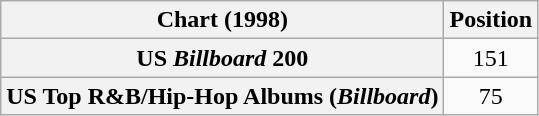<table class="wikitable sortable plainrowheaders" style="text-align:center">
<tr>
<th scope="col">Chart (1998)</th>
<th scope="col">Position</th>
</tr>
<tr>
<th scope="row">US <em>Billboard</em> 200</th>
<td>151</td>
</tr>
<tr>
<th scope="row">US Top R&B/Hip-Hop Albums (<em>Billboard</em>)</th>
<td>75</td>
</tr>
</table>
